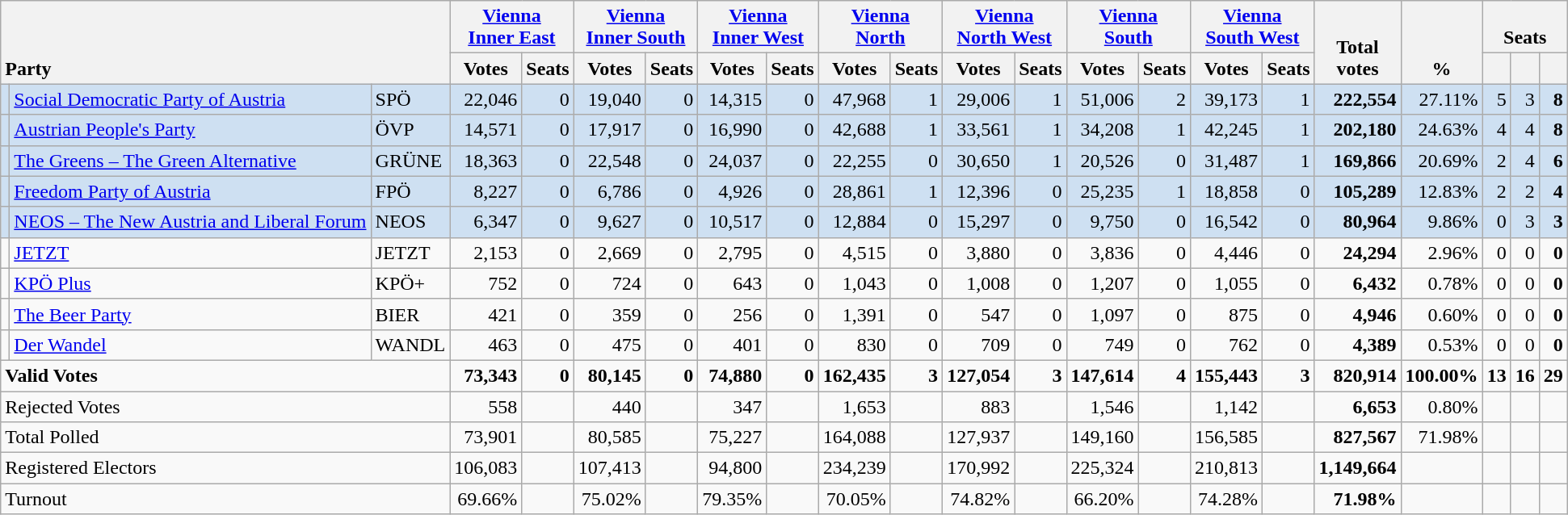<table class="wikitable" border="1" style="text-align:right;">
<tr>
<th style="text-align:left;" valign=bottom rowspan=2 colspan=3>Party</th>
<th align=center valign=bottom colspan=2><a href='#'>Vienna<br>Inner East</a></th>
<th align=center valign=bottom colspan=2><a href='#'>Vienna<br>Inner South</a></th>
<th align=center valign=bottom colspan=2><a href='#'>Vienna<br>Inner West</a></th>
<th align=center valign=bottom colspan=2><a href='#'>Vienna<br>North</a></th>
<th align=center valign=bottom colspan=2><a href='#'>Vienna<br>North West</a></th>
<th align=center valign=bottom colspan=2><a href='#'>Vienna<br>South</a></th>
<th align=center valign=bottom colspan=2><a href='#'>Vienna<br>South West</a></th>
<th align=center valign=bottom rowspan=2 width="50">Total<br>votes</th>
<th align=center valign=bottom rowspan=2 width="50">%</th>
<th align=center valign=bottom colspan=3>Seats</th>
</tr>
<tr>
<th>Votes</th>
<th>Seats</th>
<th>Votes</th>
<th>Seats</th>
<th>Votes</th>
<th>Seats</th>
<th>Votes</th>
<th>Seats</th>
<th>Votes</th>
<th>Seats</th>
<th>Votes</th>
<th>Seats</th>
<th>Votes</th>
<th>Seats</th>
<th align=center valign=bottom width="20"><small></small></th>
<th align=center valign=bottom width="20"><small></small></th>
<th align=center valign=bottom width="20"><small></small></th>
</tr>
<tr style="background:#CEE0F2;">
<td></td>
<td align=left><a href='#'>Social Democratic Party of Austria</a></td>
<td align=left>SPÖ</td>
<td>22,046</td>
<td>0</td>
<td>19,040</td>
<td>0</td>
<td>14,315</td>
<td>0</td>
<td>47,968</td>
<td>1</td>
<td>29,006</td>
<td>1</td>
<td>51,006</td>
<td>2</td>
<td>39,173</td>
<td>1</td>
<td><strong>222,554</strong></td>
<td>27.11%</td>
<td>5</td>
<td>3</td>
<td><strong>8</strong></td>
</tr>
<tr style="background:#CEE0F2;">
<td></td>
<td align=left><a href='#'>Austrian People's Party</a></td>
<td align=left>ÖVP</td>
<td>14,571</td>
<td>0</td>
<td>17,917</td>
<td>0</td>
<td>16,990</td>
<td>0</td>
<td>42,688</td>
<td>1</td>
<td>33,561</td>
<td>1</td>
<td>34,208</td>
<td>1</td>
<td>42,245</td>
<td>1</td>
<td><strong>202,180</strong></td>
<td>24.63%</td>
<td>4</td>
<td>4</td>
<td><strong>8</strong></td>
</tr>
<tr style="background:#CEE0F2;">
<td></td>
<td align=left><a href='#'>The Greens – The Green Alternative</a></td>
<td align=left>GRÜNE</td>
<td>18,363</td>
<td>0</td>
<td>22,548</td>
<td>0</td>
<td>24,037</td>
<td>0</td>
<td>22,255</td>
<td>0</td>
<td>30,650</td>
<td>1</td>
<td>20,526</td>
<td>0</td>
<td>31,487</td>
<td>1</td>
<td><strong>169,866</strong></td>
<td>20.69%</td>
<td>2</td>
<td>4</td>
<td><strong>6</strong></td>
</tr>
<tr style="background:#CEE0F2;">
<td></td>
<td align=left><a href='#'>Freedom Party of Austria</a></td>
<td align=left>FPÖ</td>
<td>8,227</td>
<td>0</td>
<td>6,786</td>
<td>0</td>
<td>4,926</td>
<td>0</td>
<td>28,861</td>
<td>1</td>
<td>12,396</td>
<td>0</td>
<td>25,235</td>
<td>1</td>
<td>18,858</td>
<td>0</td>
<td><strong>105,289</strong></td>
<td>12.83%</td>
<td>2</td>
<td>2</td>
<td><strong>4</strong></td>
</tr>
<tr style="background:#CEE0F2;">
<td></td>
<td align=left style="white-space: nowrap;"><a href='#'>NEOS – The New Austria and Liberal Forum</a></td>
<td align=left>NEOS</td>
<td>6,347</td>
<td>0</td>
<td>9,627</td>
<td>0</td>
<td>10,517</td>
<td>0</td>
<td>12,884</td>
<td>0</td>
<td>15,297</td>
<td>0</td>
<td>9,750</td>
<td>0</td>
<td>16,542</td>
<td>0</td>
<td><strong>80,964</strong></td>
<td>9.86%</td>
<td>0</td>
<td>3</td>
<td><strong>3</strong></td>
</tr>
<tr>
<td></td>
<td align=left><a href='#'>JETZT</a></td>
<td align=left>JETZT</td>
<td>2,153</td>
<td>0</td>
<td>2,669</td>
<td>0</td>
<td>2,795</td>
<td>0</td>
<td>4,515</td>
<td>0</td>
<td>3,880</td>
<td>0</td>
<td>3,836</td>
<td>0</td>
<td>4,446</td>
<td>0</td>
<td><strong>24,294</strong></td>
<td>2.96%</td>
<td>0</td>
<td>0</td>
<td><strong>0</strong></td>
</tr>
<tr>
<td></td>
<td align=left><a href='#'>KPÖ Plus</a></td>
<td align=left>KPÖ+</td>
<td>752</td>
<td>0</td>
<td>724</td>
<td>0</td>
<td>643</td>
<td>0</td>
<td>1,043</td>
<td>0</td>
<td>1,008</td>
<td>0</td>
<td>1,207</td>
<td>0</td>
<td>1,055</td>
<td>0</td>
<td><strong>6,432</strong></td>
<td>0.78%</td>
<td>0</td>
<td>0</td>
<td><strong>0</strong></td>
</tr>
<tr>
<td></td>
<td align=left><a href='#'>The Beer Party</a></td>
<td align=left>BIER</td>
<td>421</td>
<td>0</td>
<td>359</td>
<td>0</td>
<td>256</td>
<td>0</td>
<td>1,391</td>
<td>0</td>
<td>547</td>
<td>0</td>
<td>1,097</td>
<td>0</td>
<td>875</td>
<td>0</td>
<td><strong>4,946</strong></td>
<td>0.60%</td>
<td>0</td>
<td>0</td>
<td><strong>0</strong></td>
</tr>
<tr>
<td></td>
<td align=left><a href='#'>Der Wandel</a></td>
<td align=left>WANDL</td>
<td>463</td>
<td>0</td>
<td>475</td>
<td>0</td>
<td>401</td>
<td>0</td>
<td>830</td>
<td>0</td>
<td>709</td>
<td>0</td>
<td>749</td>
<td>0</td>
<td>762</td>
<td>0</td>
<td><strong>4,389</strong></td>
<td>0.53%</td>
<td>0</td>
<td>0</td>
<td><strong>0</strong></td>
</tr>
<tr style="font-weight:bold">
<td align=left colspan=3>Valid Votes</td>
<td>73,343</td>
<td>0</td>
<td>80,145</td>
<td>0</td>
<td>74,880</td>
<td>0</td>
<td>162,435</td>
<td>3</td>
<td>127,054</td>
<td>3</td>
<td>147,614</td>
<td>4</td>
<td>155,443</td>
<td>3</td>
<td>820,914</td>
<td>100.00%</td>
<td>13</td>
<td>16</td>
<td>29</td>
</tr>
<tr>
<td align=left colspan=3>Rejected Votes</td>
<td>558</td>
<td></td>
<td>440</td>
<td></td>
<td>347</td>
<td></td>
<td>1,653</td>
<td></td>
<td>883</td>
<td></td>
<td>1,546</td>
<td></td>
<td>1,142</td>
<td></td>
<td><strong>6,653</strong></td>
<td>0.80%</td>
<td></td>
<td></td>
<td></td>
</tr>
<tr>
<td align=left colspan=3>Total Polled</td>
<td>73,901</td>
<td></td>
<td>80,585</td>
<td></td>
<td>75,227</td>
<td></td>
<td>164,088</td>
<td></td>
<td>127,937</td>
<td></td>
<td>149,160</td>
<td></td>
<td>156,585</td>
<td></td>
<td><strong>827,567</strong></td>
<td>71.98%</td>
<td></td>
<td></td>
<td></td>
</tr>
<tr>
<td align=left colspan=3>Registered Electors</td>
<td>106,083</td>
<td></td>
<td>107,413</td>
<td></td>
<td>94,800</td>
<td></td>
<td>234,239</td>
<td></td>
<td>170,992</td>
<td></td>
<td>225,324</td>
<td></td>
<td>210,813</td>
<td></td>
<td><strong>1,149,664</strong></td>
<td></td>
<td></td>
<td></td>
<td></td>
</tr>
<tr>
<td align=left colspan=3>Turnout</td>
<td>69.66%</td>
<td></td>
<td>75.02%</td>
<td></td>
<td>79.35%</td>
<td></td>
<td>70.05%</td>
<td></td>
<td>74.82%</td>
<td></td>
<td>66.20%</td>
<td></td>
<td>74.28%</td>
<td></td>
<td><strong>71.98%</strong></td>
<td></td>
<td></td>
<td></td>
<td></td>
</tr>
</table>
